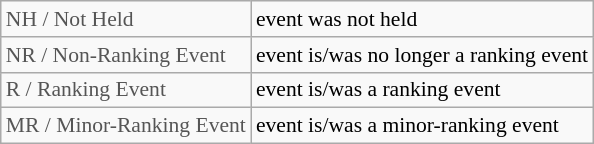<table class="wikitable" style="font-size:90%">
<tr>
<td style="color:#555555;" colspan="4">NH / Not Held</td>
<td>event was not held</td>
</tr>
<tr>
<td style="color:#555555;" colspan="4">NR / Non-Ranking Event</td>
<td>event is/was no longer a ranking event</td>
</tr>
<tr>
<td style="color:#555555;" colspan="4">R / Ranking Event</td>
<td>event is/was a ranking event</td>
</tr>
<tr>
<td style="color:#555555;" colspan="4">MR / Minor-Ranking Event</td>
<td>event is/was a minor-ranking event</td>
</tr>
</table>
